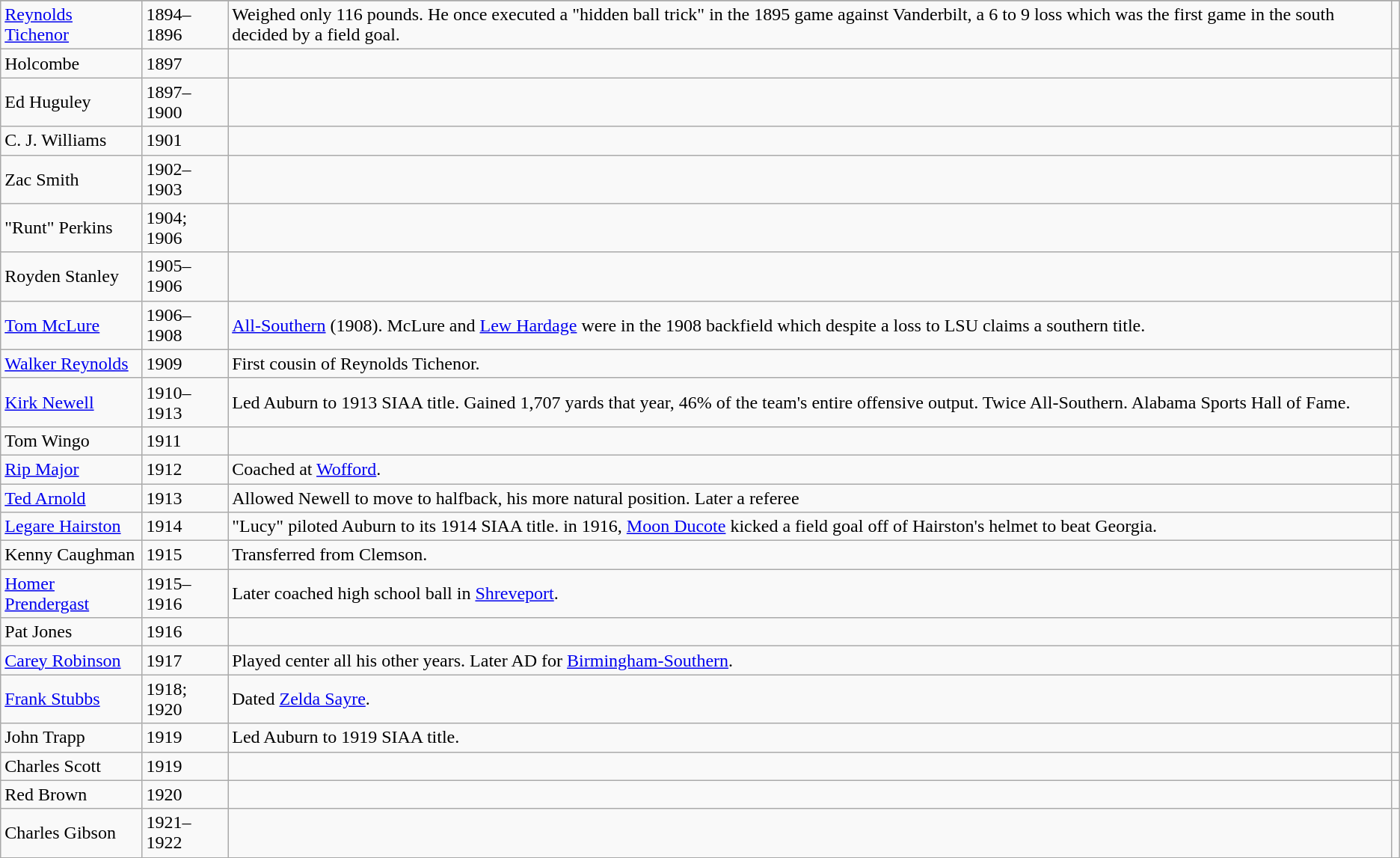<table class="wikitable sortable">
<tr>
</tr>
<tr>
<td><a href='#'>Reynolds Tichenor</a></td>
<td>1894–1896</td>
<td>Weighed only 116 pounds. He once executed a "hidden ball trick" in the 1895 game against Vanderbilt, a 6 to 9 loss which was the first game in the south decided by a field goal.</td>
<td></td>
</tr>
<tr>
<td>Holcombe</td>
<td>1897</td>
<td></td>
<td></td>
</tr>
<tr>
<td>Ed Huguley</td>
<td>1897–1900</td>
<td></td>
<td></td>
</tr>
<tr>
<td>C. J. Williams</td>
<td>1901</td>
<td></td>
<td></td>
</tr>
<tr>
<td>Zac Smith</td>
<td>1902–1903</td>
<td></td>
<td></td>
</tr>
<tr>
<td>"Runt" Perkins</td>
<td>1904; 1906</td>
<td></td>
<td></td>
</tr>
<tr>
<td>Royden Stanley</td>
<td>1905–1906</td>
<td></td>
<td></td>
</tr>
<tr>
<td><a href='#'>Tom McLure</a></td>
<td>1906–1908</td>
<td><a href='#'>All-Southern</a> (1908). McLure and <a href='#'>Lew Hardage</a> were in the 1908 backfield which despite a loss to LSU claims a southern title.</td>
<td></td>
</tr>
<tr>
<td><a href='#'>Walker Reynolds</a></td>
<td>1909</td>
<td>First cousin of Reynolds Tichenor.</td>
</tr>
<tr>
<td><a href='#'>Kirk Newell</a></td>
<td>1910–1913</td>
<td>Led Auburn to 1913 SIAA title. Gained 1,707 yards that year, 46% of the team's entire offensive output. Twice All-Southern. Alabama Sports Hall of Fame.</td>
<td></td>
</tr>
<tr>
<td>Tom Wingo</td>
<td>1911</td>
<td></td>
<td></td>
</tr>
<tr>
<td><a href='#'>Rip Major</a></td>
<td>1912</td>
<td>Coached at <a href='#'>Wofford</a>.</td>
<td></td>
</tr>
<tr>
<td><a href='#'>Ted Arnold</a></td>
<td>1913</td>
<td>Allowed Newell to move to halfback, his more natural position. Later a referee</td>
<td></td>
</tr>
<tr>
<td><a href='#'>Legare Hairston</a></td>
<td>1914</td>
<td>"Lucy" piloted Auburn to its 1914 SIAA title. in 1916, <a href='#'>Moon Ducote</a> kicked a field goal off of Hairston's helmet to beat Georgia.</td>
<td></td>
</tr>
<tr>
<td>Kenny Caughman</td>
<td>1915</td>
<td>Transferred from Clemson.</td>
<td></td>
</tr>
<tr>
<td><a href='#'>Homer Prendergast</a></td>
<td>1915–1916</td>
<td>Later coached high school ball in <a href='#'>Shreveport</a>.</td>
<td></td>
</tr>
<tr>
<td>Pat Jones</td>
<td>1916</td>
<td></td>
<td></td>
</tr>
<tr>
<td><a href='#'>Carey Robinson</a></td>
<td>1917</td>
<td>Played center all his other years. Later AD for <a href='#'>Birmingham-Southern</a>.</td>
<td></td>
</tr>
<tr>
<td><a href='#'>Frank Stubbs</a></td>
<td>1918; 1920</td>
<td>Dated <a href='#'>Zelda Sayre</a>.</td>
<td></td>
</tr>
<tr>
<td>John Trapp</td>
<td>1919</td>
<td>Led Auburn to 1919 SIAA title.</td>
<td></td>
</tr>
<tr>
<td>Charles Scott</td>
<td>1919</td>
<td></td>
<td></td>
</tr>
<tr>
<td>Red Brown</td>
<td>1920</td>
<td></td>
<td></td>
</tr>
<tr>
<td>Charles Gibson</td>
<td>1921–1922</td>
<td></td>
<td></td>
</tr>
<tr>
</tr>
</table>
